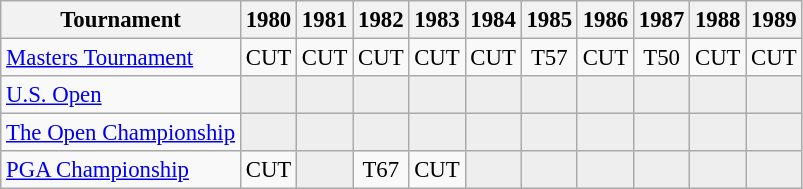<table class="wikitable" style="font-size:95%;text-align:center;">
<tr>
<th>Tournament</th>
<th>1980</th>
<th>1981</th>
<th>1982</th>
<th>1983</th>
<th>1984</th>
<th>1985</th>
<th>1986</th>
<th>1987</th>
<th>1988</th>
<th>1989</th>
</tr>
<tr>
<td align=left><a href='#'>Masters Tournament</a></td>
<td>CUT</td>
<td>CUT</td>
<td>CUT</td>
<td>CUT</td>
<td>CUT</td>
<td>T57</td>
<td>CUT</td>
<td>T50</td>
<td>CUT</td>
<td>CUT</td>
</tr>
<tr>
<td align=left><a href='#'>U.S. Open</a></td>
<td style="background:#eeeeee;"></td>
<td style="background:#eeeeee;"></td>
<td style="background:#eeeeee;"></td>
<td style="background:#eeeeee;"></td>
<td style="background:#eeeeee;"></td>
<td style="background:#eeeeee;"></td>
<td style="background:#eeeeee;"></td>
<td style="background:#eeeeee;"></td>
<td style="background:#eeeeee;"></td>
<td style="background:#eeeeee;"></td>
</tr>
<tr>
<td align=left><a href='#'>The Open Championship</a></td>
<td style="background:#eeeeee;"></td>
<td style="background:#eeeeee;"></td>
<td style="background:#eeeeee;"></td>
<td style="background:#eeeeee;"></td>
<td style="background:#eeeeee;"></td>
<td style="background:#eeeeee;"></td>
<td style="background:#eeeeee;"></td>
<td style="background:#eeeeee;"></td>
<td style="background:#eeeeee;"></td>
<td style="background:#eeeeee;"></td>
</tr>
<tr>
<td align=left><a href='#'>PGA Championship</a></td>
<td>CUT</td>
<td style="background:#eeeeee;"></td>
<td>T67</td>
<td>CUT</td>
<td style="background:#eeeeee;"></td>
<td style="background:#eeeeee;"></td>
<td style="background:#eeeeee;"></td>
<td style="background:#eeeeee;"></td>
<td style="background:#eeeeee;"></td>
<td style="background:#eeeeee;"></td>
</tr>
</table>
